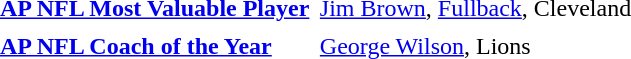<table cellpadding="3" cellspacing="1">
<tr>
<td><strong><a href='#'>AP NFL Most Valuable Player</a></strong></td>
<td><a href='#'>Jim Brown</a>, <a href='#'>Fullback</a>, Cleveland</td>
</tr>
<tr>
<td><strong><a href='#'>AP NFL Coach of the Year</a></strong></td>
<td><a href='#'>George Wilson</a>, Lions</td>
</tr>
</table>
